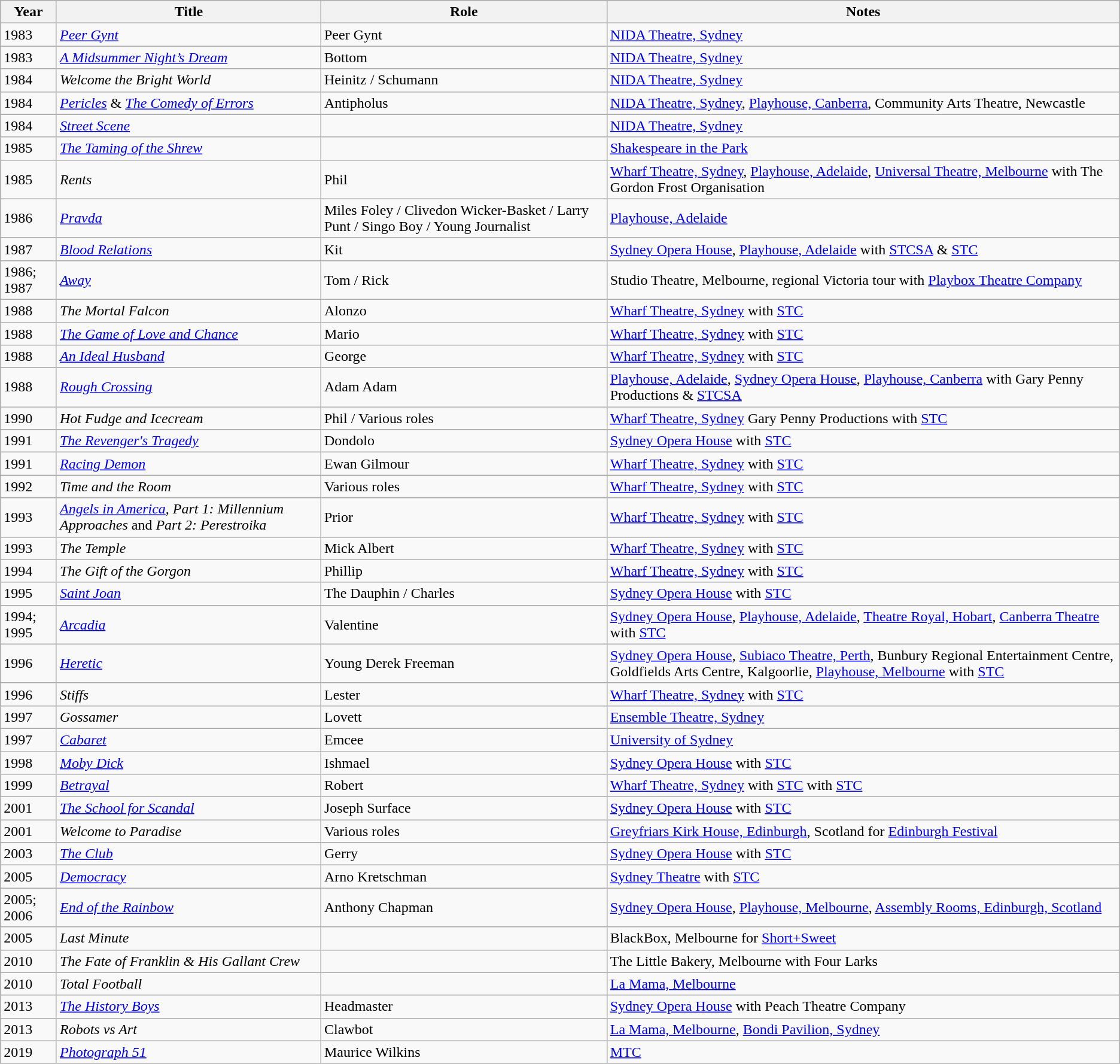<table class=wikitable>
<tr>
<th>Year</th>
<th>Title</th>
<th>Role</th>
<th>Notes</th>
</tr>
<tr>
<td>1983</td>
<td><em><a href='#'>Peer Gynt</a></em></td>
<td>Peer Gynt</td>
<td><a href='#'>NIDA Theatre, Sydney</a></td>
</tr>
<tr>
<td>1983</td>
<td><em><a href='#'>A Midsummer Night’s Dream</a></em></td>
<td>Bottom</td>
<td><a href='#'>NIDA Theatre, Sydney</a></td>
</tr>
<tr>
<td>1984</td>
<td><em>Welcome the Bright World</em></td>
<td>Heinitz / Schumann</td>
<td><a href='#'>NIDA Theatre, Sydney</a></td>
</tr>
<tr>
<td>1984</td>
<td><em><a href='#'>Pericles</a></em> & <em><a href='#'>The Comedy of Errors</a></em></td>
<td>Antipholus</td>
<td><a href='#'>NIDA Theatre, Sydney</a>, <a href='#'>Playhouse, Canberra</a>, Community Arts Theatre, Newcastle</td>
</tr>
<tr>
<td>1984</td>
<td><em><a href='#'>Street Scene</a></em></td>
<td></td>
<td><a href='#'>NIDA Theatre, Sydney</a></td>
</tr>
<tr>
<td>1985</td>
<td><em><a href='#'>The Taming of the Shrew</a></em></td>
<td></td>
<td><a href='#'>Shakespeare in the Park</a></td>
</tr>
<tr>
<td>1985</td>
<td><em>Rents</em></td>
<td>Phil</td>
<td><a href='#'>Wharf Theatre, Sydney</a>, <a href='#'>Playhouse, Adelaide</a>, <a href='#'>Universal Theatre, Melbourne</a> with The Gordon Frost Organisation</td>
</tr>
<tr>
<td>1986</td>
<td><em><a href='#'>Pravda</a></em></td>
<td>Miles Foley / Clivedon Wicker-Basket / Larry Punt / Singo Boy / Young Journalist</td>
<td><a href='#'>Playhouse, Adelaide</a></td>
</tr>
<tr>
<td>1987</td>
<td><em><a href='#'>Blood Relations</a></em></td>
<td>Kit</td>
<td><a href='#'>Sydney Opera House</a>, <a href='#'>Playhouse, Adelaide</a> with <a href='#'>STCSA</a> & <a href='#'>STC</a></td>
</tr>
<tr>
<td>1986; 1987</td>
<td><em><a href='#'>Away</a></em></td>
<td>Tom / Rick</td>
<td>Studio Theatre, Melbourne, regional Victoria tour with <a href='#'>Playbox Theatre Company</a></td>
</tr>
<tr>
<td>1988</td>
<td><em>The Mortal Falcon</em></td>
<td>Alonzo</td>
<td><a href='#'>Wharf Theatre, Sydney</a> with <a href='#'>STC</a></td>
</tr>
<tr>
<td>1988</td>
<td><em><a href='#'>The Game of Love and Chance</a></em></td>
<td>Mario</td>
<td><a href='#'>Wharf Theatre, Sydney</a> with <a href='#'>STC</a></td>
</tr>
<tr>
<td>1988</td>
<td><em><a href='#'>An Ideal Husband</a></em></td>
<td>George</td>
<td><a href='#'>Wharf Theatre, Sydney</a> with <a href='#'>STC</a></td>
</tr>
<tr>
<td>1988</td>
<td><em><a href='#'>Rough Crossing</a></em></td>
<td>Adam Adam</td>
<td><a href='#'>Playhouse, Adelaide</a>, <a href='#'>Sydney Opera House</a>, <a href='#'>Playhouse, Canberra</a> with Gary Penny Productions & <a href='#'>STCSA</a></td>
</tr>
<tr>
<td>1990</td>
<td><em>Hot Fudge and Icecream</em></td>
<td>Phil / Various roles</td>
<td><a href='#'>Wharf Theatre, Sydney</a> Gary Penny Productions with <a href='#'>STC</a></td>
</tr>
<tr>
<td>1991</td>
<td><em><a href='#'>The Revenger's Tragedy</a></em></td>
<td>Dondolo</td>
<td><a href='#'>Sydney Opera House</a> with <a href='#'>STC</a></td>
</tr>
<tr>
<td>1991</td>
<td><em><a href='#'>Racing Demon</a></em></td>
<td>Ewan Gilmour</td>
<td><a href='#'>Wharf Theatre, Sydney</a> with <a href='#'>STC</a></td>
</tr>
<tr>
<td>1992</td>
<td><em>Time and the Room</em></td>
<td>Various roles</td>
<td><a href='#'>Wharf Theatre, Sydney</a> with <a href='#'>STC</a></td>
</tr>
<tr>
<td>1993</td>
<td><em><a href='#'>Angels in America</a></em>, <em>Part 1: Millennium Approaches</em> and <em>Part 2: Perestroika</em></td>
<td>Prior</td>
<td><a href='#'>Wharf Theatre, Sydney</a> with <a href='#'>STC</a></td>
</tr>
<tr>
<td>1993</td>
<td><em>The Temple</em></td>
<td>Mick Albert</td>
<td><a href='#'>Wharf Theatre, Sydney</a> with <a href='#'>STC</a></td>
</tr>
<tr>
<td>1994</td>
<td><em>The Gift of the Gorgon</em></td>
<td>Phillip</td>
<td><a href='#'>Wharf Theatre, Sydney</a> with <a href='#'>STC</a></td>
</tr>
<tr>
<td>1995</td>
<td><em><a href='#'>Saint Joan</a></em></td>
<td>The Dauphin / Charles</td>
<td><a href='#'>Sydney Opera House</a> with <a href='#'>STC</a></td>
</tr>
<tr>
<td>1994; 1995</td>
<td><em><a href='#'>Arcadia</a></em></td>
<td>Valentine</td>
<td><a href='#'>Sydney Opera House</a>, <a href='#'>Playhouse, Adelaide</a>, <a href='#'>Theatre Royal, Hobart</a>, <a href='#'>Canberra Theatre</a> with <a href='#'>STC</a></td>
</tr>
<tr>
<td>1996</td>
<td><em><a href='#'>Heretic</a></em></td>
<td>Young Derek Freeman</td>
<td><a href='#'>Sydney Opera House</a>, <a href='#'>Subiaco Theatre, Perth</a>, Bunbury Regional Entertainment Centre, Goldfields Arts Centre, Kalgoorlie, <a href='#'>Playhouse, Melbourne</a> with <a href='#'>STC</a></td>
</tr>
<tr>
<td>1996</td>
<td><em>Stiffs</em></td>
<td>Lester</td>
<td><a href='#'>Wharf Theatre, Sydney</a> with <a href='#'>STC</a></td>
</tr>
<tr>
<td>1997</td>
<td><em>Gossamer</em></td>
<td>Lovett</td>
<td><a href='#'>Ensemble Theatre, Sydney</a></td>
</tr>
<tr>
<td>1997</td>
<td><em><a href='#'>Cabaret</a></em></td>
<td>Emcee</td>
<td><a href='#'>University of Sydney</a></td>
</tr>
<tr>
<td>1998</td>
<td><em><a href='#'>Moby Dick</a></em></td>
<td>Ishmael</td>
<td><a href='#'>Sydney Opera House</a> with <a href='#'>STC</a></td>
</tr>
<tr>
<td>1999</td>
<td><em><a href='#'>Betrayal</a></em></td>
<td>Robert</td>
<td><a href='#'>Wharf Theatre, Sydney</a> with <a href='#'>STC</a> with <a href='#'>STC</a></td>
</tr>
<tr>
<td>2001</td>
<td><em><a href='#'>The School for Scandal</a></em></td>
<td>Joseph Surface</td>
<td><a href='#'>Sydney Opera House</a> with <a href='#'>STC</a></td>
</tr>
<tr>
<td>2001</td>
<td><em>Welcome to Paradise</em></td>
<td>Various roles</td>
<td><a href='#'>Greyfriars Kirk House, Edinburgh</a>, Scotland for <a href='#'>Edinburgh Festival</a></td>
</tr>
<tr>
<td>2003</td>
<td><em><a href='#'>The Club</a></em></td>
<td>Gerry</td>
<td><a href='#'>Sydney Opera House</a> with <a href='#'>STC</a></td>
</tr>
<tr>
<td>2005</td>
<td><em><a href='#'>Democracy</a></em></td>
<td>Arno Kretschman</td>
<td><a href='#'>Sydney Theatre</a> with <a href='#'>STC</a></td>
</tr>
<tr>
<td>2005; 2006</td>
<td><em><a href='#'>End of the Rainbow</a></em></td>
<td>Anthony Chapman</td>
<td><a href='#'>Sydney Opera House</a>, <a href='#'>Playhouse, Melbourne</a>, <a href='#'>Assembly Rooms, Edinburgh, Scotland</a></td>
</tr>
<tr>
<td>2005</td>
<td><em>Last Minute</em></td>
<td></td>
<td>BlackBox, Melbourne for <a href='#'>Short+Sweet</a></td>
</tr>
<tr>
<td>2010</td>
<td><em>The Fate of Franklin & His Gallant Crew</em></td>
<td></td>
<td>The Little Bakery, Melbourne with Four Larks</td>
</tr>
<tr>
<td>2010</td>
<td><em>Total Football</em></td>
<td></td>
<td><a href='#'>La Mama, Melbourne</a></td>
</tr>
<tr>
<td>2013</td>
<td><em><a href='#'>The History Boys</a></em></td>
<td>Headmaster</td>
<td><a href='#'>Sydney Opera House</a> with Peach Theatre Company</td>
</tr>
<tr>
<td>2013</td>
<td><em>Robots vs Art</em></td>
<td>Clawbot</td>
<td><a href='#'>La Mama, Melbourne</a>, <a href='#'>Bondi Pavilion, Sydney</a></td>
</tr>
<tr>
<td>2019</td>
<td><em><a href='#'>Photograph 51</a></em></td>
<td>Maurice Wilkins</td>
<td><a href='#'>MTC</a></td>
</tr>
</table>
